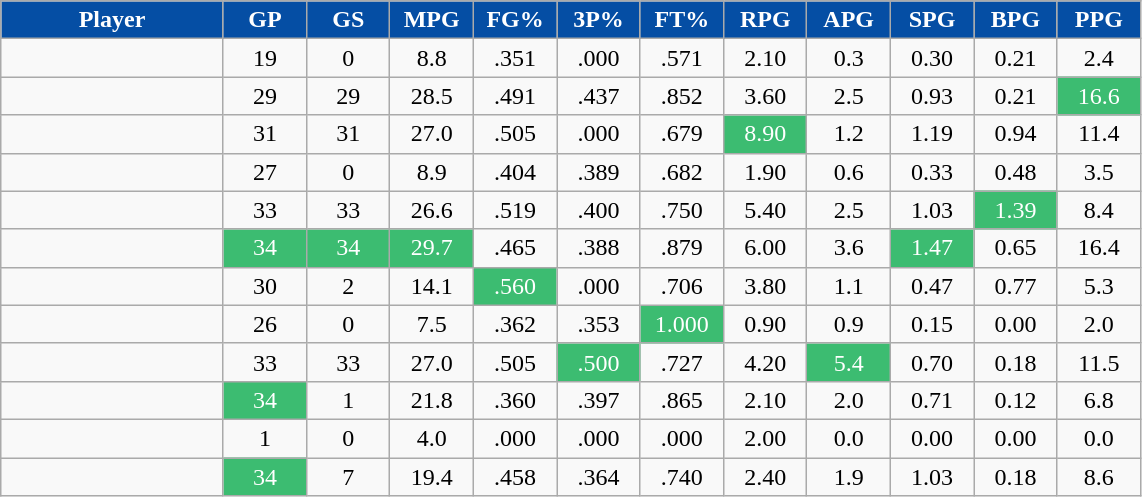<table class="wikitable sortable" style="text-align:center;">
<tr>
<th style="background:#054EA4;color:white;" width="16%">Player</th>
<th style="background:#054EA4;color:white;" width="6%">GP</th>
<th style="background:#054EA4;color:white;" width="6%">GS</th>
<th style="background:#054EA4;color:white;" width="6%">MPG</th>
<th style="background:#054EA4;color:white;" width="6%">FG%</th>
<th style="background:#054EA4;color:white;" width="6%">3P%</th>
<th style="background:#054EA4;color:white;" width="6%">FT%</th>
<th style="background:#054EA4;color:white;" width="6%">RPG</th>
<th style="background:#054EA4;color:white;" width="6%">APG</th>
<th style="background:#054EA4;color:white;" width="6%">SPG</th>
<th style="background:#054EA4;color:white;" width="6%">BPG</th>
<th style="background:#054EA4;color:white;" width="6%">PPG</th>
</tr>
<tr>
<td></td>
<td>19</td>
<td>0</td>
<td>8.8</td>
<td>.351</td>
<td>.000</td>
<td>.571</td>
<td>2.10</td>
<td>0.3</td>
<td>0.30</td>
<td>0.21</td>
<td>2.4</td>
</tr>
<tr>
<td></td>
<td>29</td>
<td>29</td>
<td>28.5</td>
<td>.491</td>
<td>.437</td>
<td>.852</td>
<td>3.60</td>
<td>2.5</td>
<td>0.93</td>
<td>0.21</td>
<td style="background:#3CBC71; color:white">16.6</td>
</tr>
<tr>
<td></td>
<td>31</td>
<td>31</td>
<td>27.0</td>
<td>.505</td>
<td>.000</td>
<td>.679</td>
<td style="background:#3CBC71; color:white">8.90</td>
<td>1.2</td>
<td>1.19</td>
<td>0.94</td>
<td>11.4</td>
</tr>
<tr>
<td></td>
<td>27</td>
<td>0</td>
<td>8.9</td>
<td>.404</td>
<td>.389</td>
<td>.682</td>
<td>1.90</td>
<td>0.6</td>
<td>0.33</td>
<td>0.48</td>
<td>3.5</td>
</tr>
<tr>
<td></td>
<td>33</td>
<td>33</td>
<td>26.6</td>
<td>.519</td>
<td>.400</td>
<td>.750</td>
<td>5.40</td>
<td>2.5</td>
<td>1.03</td>
<td style="background:#3CBC71; color:white">1.39</td>
<td>8.4</td>
</tr>
<tr>
<td></td>
<td style="background:#3CBC71; color:white">34</td>
<td style="background:#3CBC71; color:white">34</td>
<td style="background:#3CBC71; color:white">29.7</td>
<td>.465</td>
<td>.388</td>
<td>.879</td>
<td>6.00</td>
<td>3.6</td>
<td style="background:#3CBC71; color:white">1.47</td>
<td>0.65</td>
<td>16.4</td>
</tr>
<tr>
<td></td>
<td>30</td>
<td>2</td>
<td>14.1</td>
<td style="background:#3CBC71; color:white">.560</td>
<td>.000</td>
<td>.706</td>
<td>3.80</td>
<td>1.1</td>
<td>0.47</td>
<td>0.77</td>
<td>5.3</td>
</tr>
<tr>
<td></td>
<td>26</td>
<td>0</td>
<td>7.5</td>
<td>.362</td>
<td>.353</td>
<td style="background:#3CBC71; color:white">1.000</td>
<td>0.90</td>
<td>0.9</td>
<td>0.15</td>
<td>0.00</td>
<td>2.0</td>
</tr>
<tr>
<td></td>
<td>33</td>
<td>33</td>
<td>27.0</td>
<td>.505</td>
<td style="background:#3CBC71; color:white">.500</td>
<td>.727</td>
<td>4.20</td>
<td style="background:#3CBC71; color:white">5.4</td>
<td>0.70</td>
<td>0.18</td>
<td>11.5</td>
</tr>
<tr>
<td></td>
<td style="background:#3CBC71; color:white">34</td>
<td>1</td>
<td>21.8</td>
<td>.360</td>
<td>.397</td>
<td>.865</td>
<td>2.10</td>
<td>2.0</td>
<td>0.71</td>
<td>0.12</td>
<td>6.8</td>
</tr>
<tr>
<td></td>
<td>1</td>
<td>0</td>
<td>4.0</td>
<td>.000</td>
<td>.000</td>
<td>.000</td>
<td>2.00</td>
<td>0.0</td>
<td>0.00</td>
<td>0.00</td>
<td>0.0</td>
</tr>
<tr>
<td></td>
<td style="background:#3CBC71; color:white">34</td>
<td>7</td>
<td>19.4</td>
<td>.458</td>
<td>.364</td>
<td>.740</td>
<td>2.40</td>
<td>1.9</td>
<td>1.03</td>
<td>0.18</td>
<td>8.6</td>
</tr>
</table>
